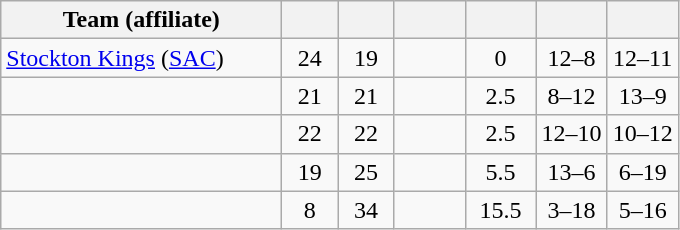<table class="wikitable" style="text-align:center">
<tr>
<th style="width:180px">Team (affiliate)</th>
<th style="width:30px"></th>
<th style="width:30px"></th>
<th style="width:40px"></th>
<th style="width:40px"></th>
<th style="width:40px"></th>
<th style="width:40px"></th>
</tr>
<tr>
<td align=left><a href='#'>Stockton Kings</a> (<a href='#'>SAC</a>)</td>
<td>24</td>
<td>19</td>
<td></td>
<td>0</td>
<td>12–8</td>
<td>12–11</td>
</tr>
<tr>
<td align=left></td>
<td>21</td>
<td>21</td>
<td></td>
<td>2.5</td>
<td>8–12</td>
<td>13–9</td>
</tr>
<tr>
<td align=left></td>
<td>22</td>
<td>22</td>
<td></td>
<td>2.5</td>
<td>12–10</td>
<td>10–12</td>
</tr>
<tr>
<td align=left></td>
<td>19</td>
<td>25</td>
<td></td>
<td>5.5</td>
<td>13–6</td>
<td>6–19</td>
</tr>
<tr>
<td align=left></td>
<td>8</td>
<td>34</td>
<td></td>
<td>15.5</td>
<td>3–18</td>
<td>5–16</td>
</tr>
</table>
